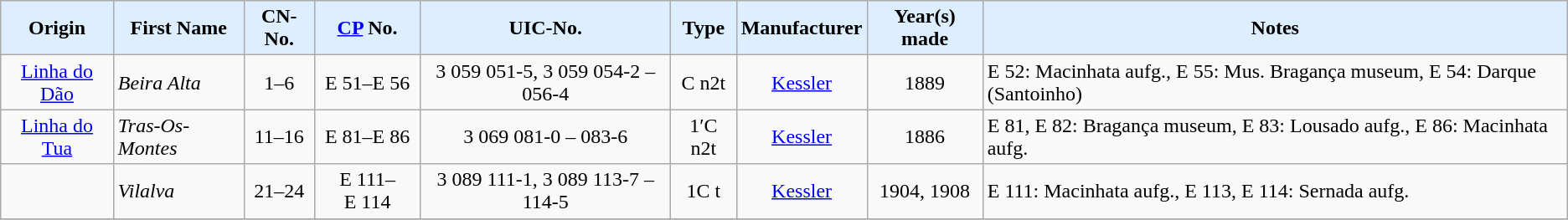<table class="wikitable" style=text-align:center;>
<tr>
<th style=background-color:#def;>Origin</th>
<th style=background-color:#def;>First Name</th>
<th style=background-color:#def;>CN-No.</th>
<th style=background-color:#def;><a href='#'>CP</a> No.</th>
<th style=background-color:#def;>UIC-No.</th>
<th style=background-color:#def;>Type</th>
<th style=background-color:#def;>Manufacturer</th>
<th style=background-color:#def;>Year(s) made</th>
<th style=background-color:#def;>Notes</th>
</tr>
<tr>
<td><a href='#'>Linha do Dão</a></td>
<td align=left><em>Beira Alta</em></td>
<td>1–6</td>
<td>E 51–E 56</td>
<td>3 059 051-5, 3 059 054-2 – 056-4</td>
<td>C n2t</td>
<td><a href='#'>Kessler</a></td>
<td>1889</td>
<td align=left>E 52: Macinhata aufg., E 55: Mus. Bragança museum, E 54: Darque (Santoinho)</td>
</tr>
<tr>
<td><a href='#'>Linha do Tua</a></td>
<td align=left><em>Tras-Os-Montes</em></td>
<td>11–16</td>
<td>E 81–E 86</td>
<td>3 069 081-0 – 083-6</td>
<td>1′C n2t</td>
<td><a href='#'>Kessler</a></td>
<td>1886</td>
<td align=left>E 81, E 82: Bragança museum, E 83: Lousado aufg., E 86: Macinhata aufg.</td>
</tr>
<tr>
<td></td>
<td align=left><em>Vilalva</em></td>
<td>21–24</td>
<td>E 111–E 114</td>
<td>3 089 111-1, 3 089 113-7 – 114-5</td>
<td>1C t</td>
<td><a href='#'>Kessler</a></td>
<td>1904, 1908</td>
<td align=left>E 111: Macinhata aufg., E 113, E 114: Sernada aufg.</td>
</tr>
<tr>
</tr>
</table>
